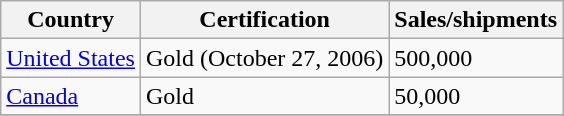<table class="wikitable">
<tr>
<th align="left">Country</th>
<th align="left">Certification</th>
<th align="left">Sales/shipments</th>
</tr>
<tr>
<td><a href='#'>United States</a></td>
<td>Gold (October 27, 2006)</td>
<td>500,000</td>
</tr>
<tr>
<td><a href='#'>Canada</a></td>
<td>Gold</td>
<td>50,000</td>
</tr>
<tr>
</tr>
</table>
